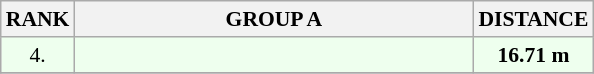<table class="wikitable" style="border-collapse: collapse; font-size: 90%;">
<tr>
<th>RANK</th>
<th align="center" style="width: 18em">GROUP A</th>
<th>DISTANCE</th>
</tr>
<tr bgcolor=#EEFFEE>
<td align="center">4.</td>
<td></td>
<td align="center"><strong>16.71 m</strong></td>
</tr>
<tr>
</tr>
</table>
